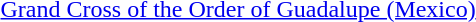<table>
<tr>
<td rowspan=2 style="width:60px; vertical-align:top;"></td>
<td><a href='#'> Grand Cross of the Order of Guadalupe (Mexico)</a></td>
</tr>
<tr>
</tr>
</table>
